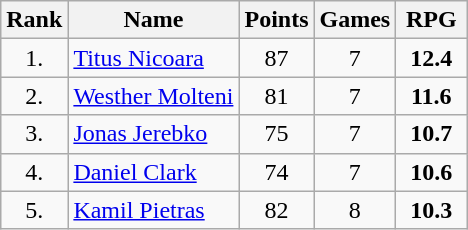<table class="wikitable" style="text-align: center;">
<tr>
<th>Rank</th>
<th>Name</th>
<th>Points</th>
<th>Games</th>
<th width=40>RPG</th>
</tr>
<tr>
<td>1.</td>
<td align="left"> <a href='#'>Titus Nicoara</a></td>
<td>87</td>
<td>7</td>
<td><strong>12.4</strong></td>
</tr>
<tr>
<td>2.</td>
<td align="left"> <a href='#'>Westher Molteni</a></td>
<td>81</td>
<td>7</td>
<td><strong>11.6</strong></td>
</tr>
<tr>
<td>3.</td>
<td align="left"> <a href='#'>Jonas Jerebko</a></td>
<td>75</td>
<td>7</td>
<td><strong>10.7</strong></td>
</tr>
<tr>
<td>4.</td>
<td align="left"> <a href='#'>Daniel Clark</a></td>
<td>74</td>
<td>7</td>
<td><strong>10.6</strong></td>
</tr>
<tr>
<td>5.</td>
<td align="left"> <a href='#'>Kamil Pietras</a></td>
<td>82</td>
<td>8</td>
<td><strong>10.3</strong></td>
</tr>
</table>
